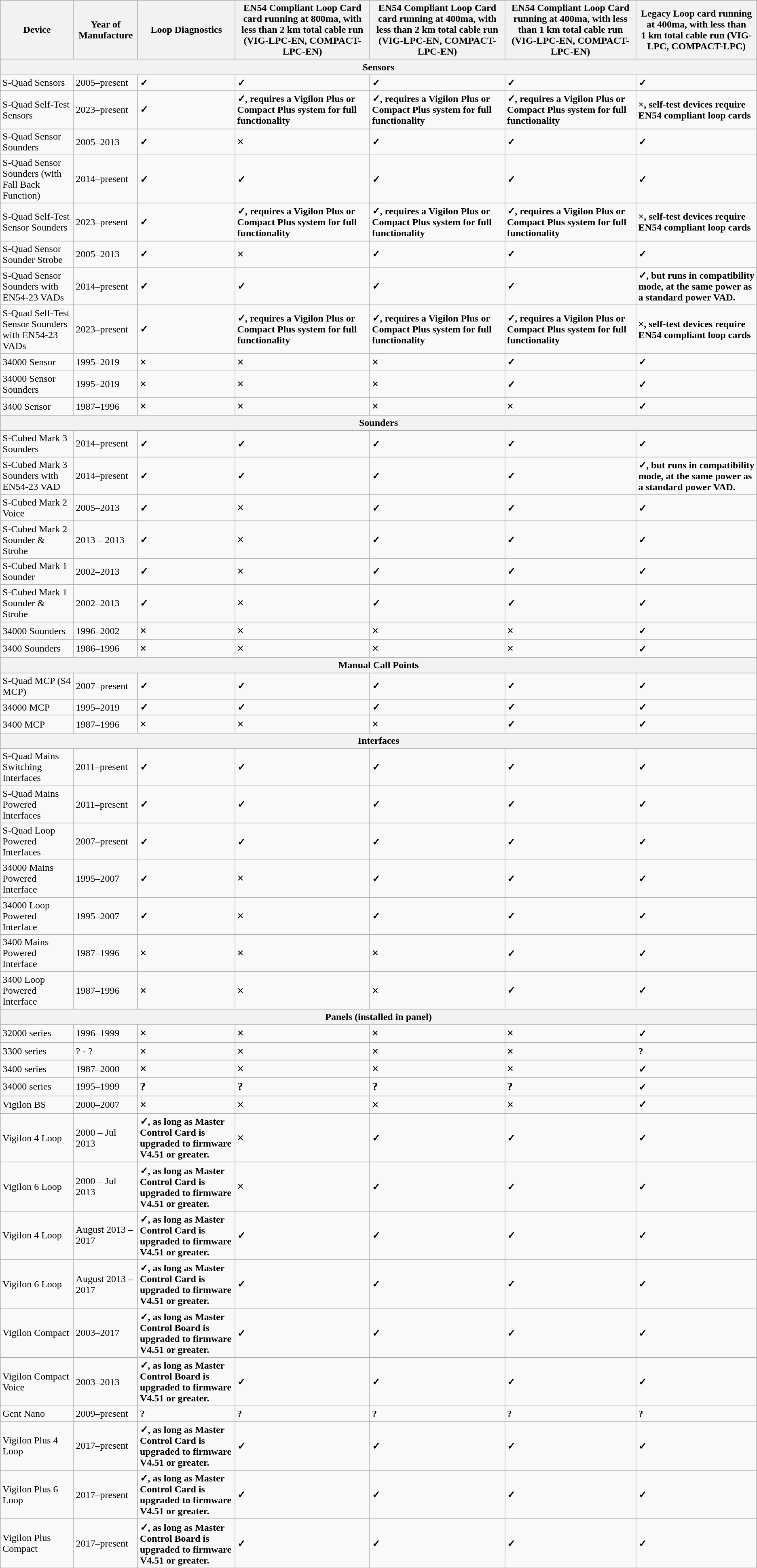<table class="wikitable mw-collapsible mw-collapsed">
<tr>
<th>Device</th>
<th>Year of Manufacture</th>
<th>Loop Diagnostics</th>
<th>EN54 Compliant Loop Card card running at 800ma, with less than 2 km total cable run (VIG-LPC-EN, COMPACT-LPC-EN)</th>
<th>EN54 Compliant Loop Card card running at 400ma, with less than 2 km total cable run (VIG-LPC-EN, COMPACT-LPC-EN)</th>
<th>EN54 Compliant Loop Card running at 400ma, with less than 1 km total cable run (VIG-LPC-EN, COMPACT-LPC-EN)</th>
<th>Legacy Loop card running at 400ma, with less than 1 km total cable run (VIG-LPC, COMPACT-LPC)</th>
</tr>
<tr>
<th colspan="7">Sensors</th>
</tr>
<tr>
<td>S-Quad Sensors</td>
<td>2005–present</td>
<td><strong>✓</strong></td>
<td><strong>✓</strong></td>
<td><strong>✓</strong></td>
<td><strong>✓</strong></td>
<td><strong>✓</strong></td>
</tr>
<tr>
<td>S-Quad Self-Test Sensors</td>
<td>2023–present</td>
<td><strong>✓</strong></td>
<td><strong>✓, requires a Vigilon Plus or Compact Plus system for full functionality</strong></td>
<td><strong>✓, requires a Vigilon Plus or Compact Plus system for full functionality</strong></td>
<td><strong>✓, requires a Vigilon Plus or Compact Plus system for full functionality</strong></td>
<td><strong>×, self-test devices require EN54 compliant loop cards</strong></td>
</tr>
<tr>
<td>S-Quad Sensor Sounders</td>
<td>2005–2013</td>
<td><strong>✓</strong></td>
<td><big><strong>×</strong></big></td>
<td><strong>✓</strong></td>
<td><strong>✓</strong></td>
<td><strong>✓</strong></td>
</tr>
<tr>
<td>S-Quad Sensor Sounders (with Fall Back Function)</td>
<td>2014–present</td>
<td><strong>✓</strong></td>
<td><strong>✓</strong></td>
<td><strong>✓</strong></td>
<td><strong>✓</strong></td>
<td><strong>✓</strong></td>
</tr>
<tr>
<td>S-Quad Self-Test Sensor Sounders</td>
<td>2023–present</td>
<td><strong>✓</strong></td>
<td><strong>✓, requires a Vigilon Plus or Compact Plus system for full functionality</strong></td>
<td><strong>✓, requires a Vigilon Plus or Compact Plus system for full functionality</strong></td>
<td><strong>✓, requires a Vigilon Plus or Compact Plus system for full functionality</strong></td>
<td><strong>×, self-test devices require EN54 compliant loop cards</strong></td>
</tr>
<tr>
<td>S-Quad Sensor Sounder Strobe</td>
<td>2005–2013</td>
<td><strong>✓</strong></td>
<td><big><strong>×</strong></big></td>
<td><strong>✓</strong></td>
<td><strong>✓</strong></td>
<td><strong>✓</strong></td>
</tr>
<tr>
<td>S-Quad Sensor Sounders with EN54-23 VADs</td>
<td>2014–present</td>
<td><strong>✓</strong></td>
<td><strong>✓</strong></td>
<td><strong>✓</strong></td>
<td><strong>✓</strong></td>
<td><strong>✓, but runs in compatibility mode, at the same power as a standard power VAD.</strong></td>
</tr>
<tr>
<td>S-Quad Self-Test Sensor Sounders with EN54-23 VADs</td>
<td>2023–present</td>
<td><strong>✓</strong></td>
<td><strong>✓, requires a Vigilon Plus or Compact Plus system for full functionality</strong></td>
<td><strong>✓, requires a Vigilon Plus or Compact Plus system for full functionality</strong></td>
<td><strong>✓, requires a Vigilon Plus or Compact Plus system for full functionality</strong></td>
<td><strong>×, self-test devices require EN54 compliant loop cards</strong></td>
</tr>
<tr>
<td>34000 Sensor</td>
<td>1995–2019</td>
<td><big><strong>×</strong></big></td>
<td><big><strong>×</strong></big></td>
<td><big><strong>×</strong></big></td>
<td><strong>✓</strong></td>
<td><strong>✓</strong></td>
</tr>
<tr>
<td>34000 Sensor Sounders</td>
<td>1995–2019</td>
<td><big><strong>×</strong></big></td>
<td><big><strong>×</strong></big></td>
<td><big><strong>×</strong></big></td>
<td><strong>✓</strong></td>
<td><strong>✓</strong></td>
</tr>
<tr>
<td>3400 Sensor</td>
<td>1987–1996</td>
<td><big><strong>×</strong></big></td>
<td><big><strong>×</strong></big></td>
<td><big><strong>×</strong></big></td>
<td><big><strong>×</strong></big></td>
<td><strong>✓</strong></td>
</tr>
<tr>
<th colspan="7">Sounders</th>
</tr>
<tr>
<td>S-Cubed Mark 3 Sounders</td>
<td>2014–present</td>
<td><strong>✓</strong></td>
<td><strong>✓</strong></td>
<td><strong>✓</strong></td>
<td><strong>✓</strong></td>
<td><strong>✓</strong></td>
</tr>
<tr>
<td>S-Cubed Mark 3 Sounders with EN54-23 VAD</td>
<td>2014–present</td>
<td><strong>✓</strong></td>
<td><strong>✓</strong></td>
<td><strong>✓</strong></td>
<td><strong>✓</strong></td>
<td><strong>✓, but runs in compatibility mode, at the same power as a standard power VAD.</strong></td>
</tr>
<tr>
<td>S-Cubed Mark 2 Voice</td>
<td>2005–2013</td>
<td><strong>✓</strong></td>
<td><big><strong>×</strong></big></td>
<td><strong>✓</strong></td>
<td><strong>✓</strong></td>
<td><strong>✓</strong></td>
</tr>
<tr>
<td>S-Cubed Mark 2 Sounder & Strobe</td>
<td>2013 – 2013</td>
<td><strong>✓</strong></td>
<td><big><strong>×</strong></big></td>
<td><strong>✓</strong></td>
<td><strong>✓</strong></td>
<td><strong>✓</strong></td>
</tr>
<tr>
<td>S-Cubed Mark 1 Sounder</td>
<td>2002–2013</td>
<td><strong>✓</strong></td>
<td><big><strong>×</strong></big></td>
<td><strong>✓</strong></td>
<td><strong>✓</strong></td>
<td><strong>✓</strong></td>
</tr>
<tr>
<td>S-Cubed Mark 1 Sounder & Strobe</td>
<td>2002–2013</td>
<td><strong>✓</strong></td>
<td><big><strong>×</strong></big></td>
<td><strong>✓</strong></td>
<td><strong>✓</strong></td>
<td><strong>✓</strong></td>
</tr>
<tr>
<td>34000 Sounders</td>
<td>1996–2002</td>
<td><big><strong>×</strong></big></td>
<td><big><strong>×</strong></big></td>
<td><big><strong>×</strong></big></td>
<td><big><strong>×</strong></big></td>
<td><strong>✓</strong></td>
</tr>
<tr>
<td>3400 Sounders</td>
<td>1986–1996</td>
<td><big><strong>×</strong></big></td>
<td><big><strong>×</strong></big></td>
<td><big><strong>×</strong></big></td>
<td><big><strong>×</strong></big></td>
<td><strong>✓</strong></td>
</tr>
<tr>
<th colspan="7">Manual Call Points</th>
</tr>
<tr>
<td>S-Quad MCP (S4 MCP)</td>
<td>2007–present</td>
<td><strong>✓</strong></td>
<td><strong>✓</strong></td>
<td><strong>✓</strong></td>
<td><strong>✓</strong></td>
<td><strong>✓</strong></td>
</tr>
<tr>
<td>34000 MCP</td>
<td>1995–2019</td>
<td><strong>✓</strong></td>
<td><strong>✓</strong></td>
<td><strong>✓</strong></td>
<td><strong>✓</strong></td>
<td><strong>✓</strong></td>
</tr>
<tr>
<td>3400 MCP</td>
<td>1987–1996</td>
<td><big><strong>×</strong></big></td>
<td><big><strong>×</strong></big></td>
<td><big><strong>×</strong></big></td>
<td><strong>✓</strong></td>
<td><strong>✓</strong></td>
</tr>
<tr>
<th colspan="7">Interfaces</th>
</tr>
<tr>
<td>S-Quad Mains Switching Interfaces</td>
<td>2011–present</td>
<td><strong>✓</strong></td>
<td><strong>✓</strong></td>
<td><strong>✓</strong></td>
<td><strong>✓</strong></td>
<td><strong>✓</strong></td>
</tr>
<tr>
<td>S-Quad Mains Powered Interfaces</td>
<td>2011–present</td>
<td><strong>✓</strong></td>
<td><strong>✓</strong></td>
<td><strong>✓</strong></td>
<td><strong>✓</strong></td>
<td><strong>✓</strong></td>
</tr>
<tr>
<td>S-Quad Loop Powered Interfaces</td>
<td>2007–present</td>
<td><strong>✓</strong></td>
<td><strong>✓</strong></td>
<td><strong>✓</strong></td>
<td><strong>✓</strong></td>
<td><strong>✓</strong></td>
</tr>
<tr>
<td>34000 Mains Powered Interface</td>
<td>1995–2007</td>
<td><strong>✓</strong></td>
<td><big><strong>×</strong></big></td>
<td><strong>✓</strong></td>
<td><strong>✓</strong></td>
<td><strong>✓</strong></td>
</tr>
<tr>
<td>34000 Loop Powered Interface</td>
<td>1995–2007</td>
<td><strong>✓</strong></td>
<td><big><strong>×</strong></big></td>
<td><strong>✓</strong></td>
<td><strong>✓</strong></td>
<td><strong>✓</strong></td>
</tr>
<tr>
<td>3400 Mains Powered Interface</td>
<td>1987–1996</td>
<td><big><strong>×</strong></big></td>
<td><big><strong>×</strong></big></td>
<td><big><strong>×</strong></big></td>
<td><strong>✓</strong></td>
<td><strong>✓</strong></td>
</tr>
<tr>
<td>3400 Loop Powered Interface</td>
<td>1987–1996</td>
<td><big><strong>×</strong></big></td>
<td><big><strong>×</strong></big></td>
<td><big><strong>×</strong></big></td>
<td><strong>✓</strong></td>
<td><strong>✓</strong></td>
</tr>
<tr>
<th colspan="7">Panels (installed in panel)</th>
</tr>
<tr>
<td>32000 series</td>
<td>1996–1999</td>
<td><big><strong>×</strong></big></td>
<td><big><strong>×</strong></big></td>
<td><big><strong>×</strong></big></td>
<td><big><strong>×</strong></big></td>
<td><strong>✓</strong></td>
</tr>
<tr>
<td>3300 series</td>
<td>? - ?</td>
<td><big><strong>×</strong></big></td>
<td><big><strong>×</strong></big></td>
<td><big><strong>×</strong></big></td>
<td><big><strong>×</strong></big></td>
<td><strong>?</strong></td>
</tr>
<tr>
<td>3400 series</td>
<td>1987–2000</td>
<td><big><strong>×</strong></big></td>
<td><big><strong>×</strong></big></td>
<td><big><strong>×</strong></big></td>
<td><big><strong>×</strong></big></td>
<td><strong>✓</strong></td>
</tr>
<tr>
<td>34000 series</td>
<td>1995–1999</td>
<td><big><strong>?</strong></big></td>
<td><big><strong>?</strong></big></td>
<td><big><strong>?</strong></big></td>
<td><big><strong>?</strong></big></td>
<td><strong>✓</strong></td>
</tr>
<tr>
<td>Vigilon BS</td>
<td>2000–2007</td>
<td><big><strong>×</strong></big></td>
<td><big><strong>×</strong></big></td>
<td><big><strong>×</strong></big></td>
<td><big><strong>×</strong></big></td>
<td><strong>✓</strong></td>
</tr>
<tr>
<td>Vigilon 4 Loop</td>
<td>2000 – Jul 2013</td>
<td><strong>✓, as long as Master Control Card is upgraded to firmware V4.51 or greater.</strong></td>
<td><big><strong>×</strong></big></td>
<td><strong>✓</strong></td>
<td><strong>✓</strong></td>
<td><strong>✓</strong></td>
</tr>
<tr>
<td>Vigilon 6 Loop</td>
<td>2000 – Jul 2013</td>
<td><strong>✓, as long as Master Control Card is upgraded to firmware V4.51 or greater.</strong></td>
<td><big><strong>×</strong></big></td>
<td><strong>✓</strong></td>
<td><strong>✓</strong></td>
<td><strong>✓</strong></td>
</tr>
<tr>
<td>Vigilon 4 Loop</td>
<td>August 2013 – 2017</td>
<td><strong>✓, as long as Master Control Card is upgraded to firmware V4.51 or greater.</strong></td>
<td><strong>✓</strong></td>
<td><strong>✓</strong></td>
<td><strong>✓</strong></td>
<td><strong>✓</strong></td>
</tr>
<tr>
<td>Vigilon 6 Loop</td>
<td>August 2013 – 2017</td>
<td><strong>✓, as long as Master Control Card is upgraded to firmware V4.51 or greater.</strong></td>
<td><strong>✓</strong></td>
<td><strong>✓</strong></td>
<td><strong>✓</strong></td>
<td><strong>✓</strong></td>
</tr>
<tr>
<td>Vigilon Compact</td>
<td>2003–2017</td>
<td><strong>✓, as long as Master Control Board is upgraded to firmware V4.51 or greater.</strong></td>
<td><strong>✓</strong></td>
<td><strong>✓</strong></td>
<td><strong>✓</strong></td>
<td><strong>✓</strong></td>
</tr>
<tr>
<td>Vigilon Compact Voice</td>
<td>2003–2013</td>
<td><strong>✓, as long as Master Control Board is upgraded to firmware V4.51 or greater.</strong></td>
<td><strong>✓</strong></td>
<td><strong>✓</strong></td>
<td><strong>✓</strong></td>
<td><strong>✓</strong></td>
</tr>
<tr>
<td>Gent Nano</td>
<td>2009–present</td>
<td><strong>?</strong></td>
<td><strong>?</strong></td>
<td><strong>?</strong></td>
<td><strong>?</strong></td>
<td><strong>?</strong></td>
</tr>
<tr>
<td>Vigilon Plus 4 Loop</td>
<td>2017–present</td>
<td><strong>✓, as long as Master Control Card is upgraded to firmware V4.51 or greater.</strong></td>
<td><strong>✓</strong></td>
<td><strong>✓</strong></td>
<td><strong>✓</strong></td>
<td><strong>✓</strong></td>
</tr>
<tr>
<td>Vigilon Plus 6 Loop</td>
<td>2017–present</td>
<td><strong>✓, as long as Master Control Card is upgraded to firmware V4.51 or greater.</strong></td>
<td><strong>✓</strong></td>
<td><strong>✓</strong></td>
<td><strong>✓</strong></td>
<td><strong>✓</strong></td>
</tr>
<tr>
<td>Vigilon Plus Compact</td>
<td>2017–present</td>
<td><strong>✓, as long as Master Control Board is upgraded to firmware V4.51 or greater.</strong></td>
<td><strong>✓</strong></td>
<td><strong>✓</strong></td>
<td><strong>✓</strong></td>
<td><strong>✓</strong></td>
</tr>
</table>
